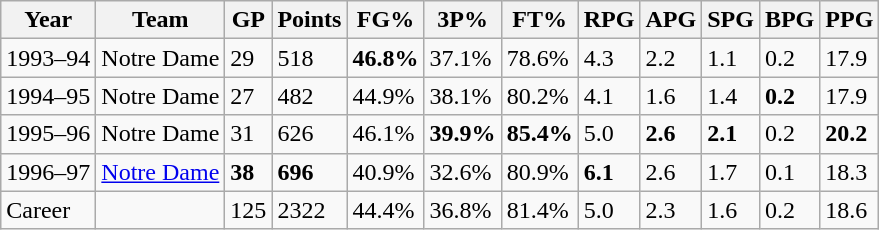<table class="wikitable">
<tr>
<th>Year</th>
<th>Team</th>
<th>GP</th>
<th>Points</th>
<th>FG%</th>
<th>3P%</th>
<th>FT%</th>
<th>RPG</th>
<th>APG</th>
<th>SPG</th>
<th>BPG</th>
<th>PPG</th>
</tr>
<tr>
<td>1993–94</td>
<td>Notre Dame</td>
<td>29</td>
<td>518</td>
<td><strong>46.8%</strong></td>
<td>37.1%</td>
<td>78.6%</td>
<td>4.3</td>
<td>2.2</td>
<td>1.1</td>
<td>0.2</td>
<td>17.9</td>
</tr>
<tr>
<td>1994–95</td>
<td>Notre Dame</td>
<td>27</td>
<td>482</td>
<td>44.9%</td>
<td>38.1%</td>
<td>80.2%</td>
<td>4.1</td>
<td>1.6</td>
<td>1.4</td>
<td><strong>0.2</strong></td>
<td>17.9</td>
</tr>
<tr>
<td>1995–96</td>
<td>Notre Dame</td>
<td>31</td>
<td>626</td>
<td>46.1%</td>
<td><strong>39.9%</strong></td>
<td><strong>85.4%</strong></td>
<td>5.0</td>
<td><strong>2.6</strong></td>
<td><strong>2.1</strong></td>
<td>0.2</td>
<td><strong>20.2</strong></td>
</tr>
<tr>
<td>1996–97</td>
<td><a href='#'>Notre Dame</a></td>
<td><strong>38</strong></td>
<td><strong>696</strong></td>
<td>40.9%</td>
<td>32.6%</td>
<td>80.9%</td>
<td><strong>6.1</strong></td>
<td>2.6</td>
<td>1.7</td>
<td>0.1</td>
<td>18.3</td>
</tr>
<tr>
<td>Career</td>
<td></td>
<td>125</td>
<td>2322</td>
<td>44.4%</td>
<td>36.8%</td>
<td>81.4%</td>
<td>5.0</td>
<td>2.3</td>
<td>1.6</td>
<td>0.2</td>
<td>18.6</td>
</tr>
</table>
